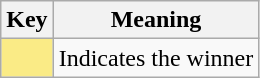<table class="wikitable">
<tr>
<th scope="col" style="width:%;">Key</th>
<th scope="col" style="width:%;">Meaning</th>
</tr>
<tr>
<td style="background:#FAEB86"></td>
<td>Indicates the winner</td>
</tr>
</table>
